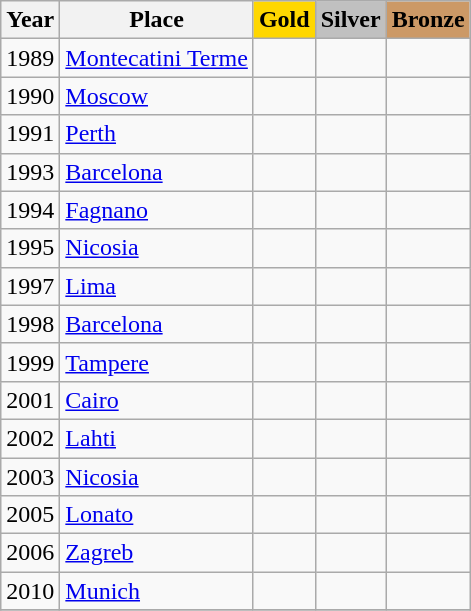<table class="wikitable">
<tr>
<th>Year</th>
<th>Place</th>
<th style="background:gold">Gold</th>
<th style="background:silver">Silver</th>
<th style="background:#cc9966">Bronze</th>
</tr>
<tr>
<td>1989</td>
<td> <a href='#'>Montecatini Terme</a></td>
<td></td>
<td></td>
<td></td>
</tr>
<tr>
<td>1990</td>
<td> <a href='#'>Moscow</a></td>
<td></td>
<td></td>
<td></td>
</tr>
<tr>
<td>1991</td>
<td> <a href='#'>Perth</a></td>
<td></td>
<td></td>
<td></td>
</tr>
<tr>
<td>1993</td>
<td> <a href='#'>Barcelona</a></td>
<td></td>
<td></td>
<td></td>
</tr>
<tr>
<td>1994</td>
<td> <a href='#'>Fagnano</a></td>
<td></td>
<td></td>
<td></td>
</tr>
<tr>
<td>1995</td>
<td> <a href='#'>Nicosia</a></td>
<td></td>
<td></td>
<td></td>
</tr>
<tr>
<td>1997</td>
<td> <a href='#'>Lima</a></td>
<td></td>
<td></td>
<td></td>
</tr>
<tr>
<td>1998</td>
<td> <a href='#'>Barcelona</a></td>
<td></td>
<td></td>
<td></td>
</tr>
<tr>
<td>1999</td>
<td> <a href='#'>Tampere</a></td>
<td></td>
<td></td>
<td></td>
</tr>
<tr>
<td>2001</td>
<td> <a href='#'>Cairo</a></td>
<td></td>
<td></td>
<td></td>
</tr>
<tr>
<td>2002</td>
<td> <a href='#'>Lahti</a></td>
<td></td>
<td></td>
<td></td>
</tr>
<tr>
<td>2003</td>
<td> <a href='#'>Nicosia</a></td>
<td></td>
<td></td>
<td></td>
</tr>
<tr>
<td>2005</td>
<td> <a href='#'>Lonato</a></td>
<td></td>
<td></td>
<td></td>
</tr>
<tr>
<td>2006</td>
<td> <a href='#'>Zagreb</a></td>
<td></td>
<td></td>
<td></td>
</tr>
<tr>
<td>2010</td>
<td> <a href='#'>Munich</a></td>
<td></td>
<td></td>
<td></td>
</tr>
<tr>
</tr>
</table>
